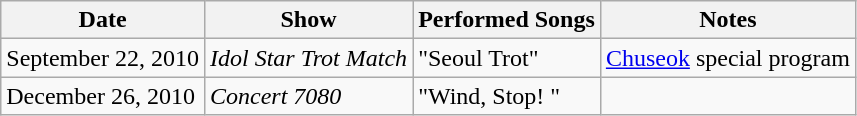<table class="wikitable">
<tr>
<th>Date</th>
<th>Show</th>
<th>Performed Songs</th>
<th scope="col">Notes</th>
</tr>
<tr>
<td>September 22, 2010</td>
<td><em>Idol Star Trot Match</em></td>
<td>"Seoul Trot" </td>
<td><a href='#'>Chuseok</a> special program</td>
</tr>
<tr>
<td>December 26, 2010</td>
<td><em>Concert 7080</em></td>
<td>"Wind, Stop! " </td>
<td></td>
</tr>
</table>
